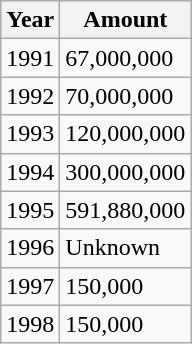<table class="wikitable">
<tr>
<th>Year</th>
<th>Amount</th>
</tr>
<tr>
<td>1991</td>
<td>67,000,000</td>
</tr>
<tr>
<td>1992</td>
<td>70,000,000</td>
</tr>
<tr>
<td>1993</td>
<td>120,000,000</td>
</tr>
<tr>
<td>1994</td>
<td>300,000,000</td>
</tr>
<tr>
<td>1995</td>
<td>591,880,000</td>
</tr>
<tr>
<td>1996</td>
<td>Unknown</td>
</tr>
<tr>
<td>1997</td>
<td>150,000</td>
</tr>
<tr>
<td>1998</td>
<td>150,000</td>
</tr>
</table>
